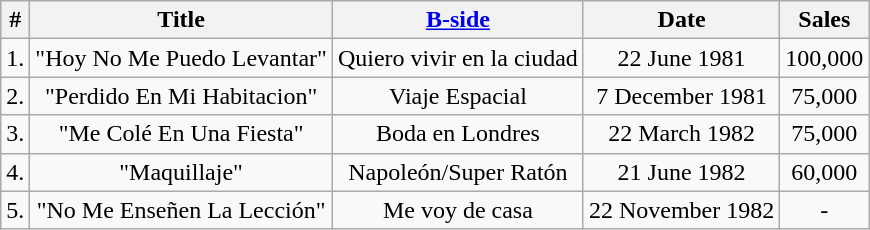<table class="wikitable">
<tr>
<th>#</th>
<th>Title</th>
<th><a href='#'>B-side</a></th>
<th>Date</th>
<th>Sales</th>
</tr>
<tr>
<td>1.</td>
<td align="center">"Hoy No Me Puedo Levantar"</td>
<td align="center">Quiero vivir en la ciudad</td>
<td align="center">22 June 1981</td>
<td align="center">100,000</td>
</tr>
<tr>
<td>2.</td>
<td align="center">"Perdido En Mi Habitacion"</td>
<td align="center">Viaje Espacial</td>
<td align="center">7 December 1981</td>
<td align="center">75,000</td>
</tr>
<tr>
<td>3.</td>
<td align="center">"Me Colé En Una Fiesta"</td>
<td align="center">Boda en Londres</td>
<td align="center">22 March  1982</td>
<td align="center">75,000</td>
</tr>
<tr>
<td>4.</td>
<td align="center">"Maquillaje"</td>
<td align="center">Napoleón/Super Ratón</td>
<td align="center">21 June 1982</td>
<td align="center">60,000</td>
</tr>
<tr>
<td>5.</td>
<td align="center">"No Me Enseñen La Lección"</td>
<td align="center">Me voy de casa</td>
<td align="center">22 November 1982</td>
<td align="center">-</td>
</tr>
</table>
